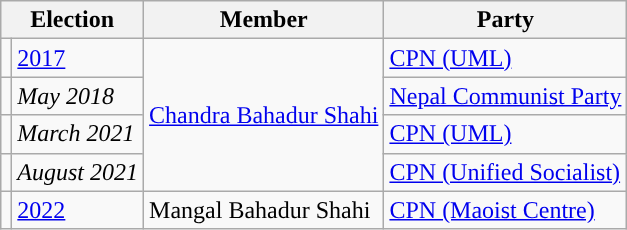<table class="wikitable">
<tr>
<th colspan="2">Election</th>
<th>Member</th>
<th>Party</th>
</tr>
<tr>
<td style="color:inherit;background:"></td>
<td><a href='#'>2017</a></td>
<td rowspan="4"><a href='#'>Chandra Bahadur Shahi</a></td>
<td><a href='#'>CPN (UML)</a></td>
</tr>
<tr>
<td style="color:inherit;background:"></td>
<td><em>May 2018</em></td>
<td><a href='#'>Nepal Communist Party</a></td>
</tr>
<tr>
<td style="color:inherit;background:"></td>
<td><em>March 2021</em></td>
<td><a href='#'>CPN (UML)</a></td>
</tr>
<tr>
<td style="color:inherit;background:"></td>
<td><em>August 2021</em></td>
<td><a href='#'>CPN (Unified Socialist)</a></td>
</tr>
<tr>
<td style="color:inherit;background:"></td>
<td><a href='#'>2022</a></td>
<td>Mangal Bahadur Shahi</td>
<td><a href='#'>CPN (Maoist Centre)</a></td>
</tr>
</table>
